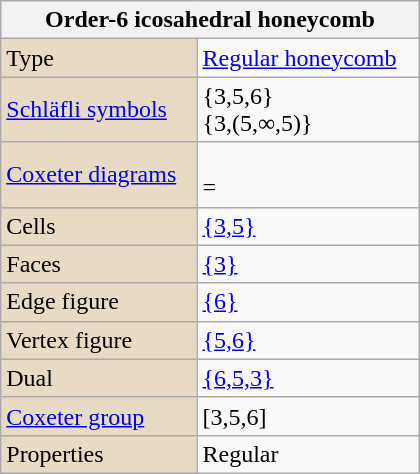<table class="wikitable" align="right" style="margin-left:10px" width=280>
<tr>
<th bgcolor=#e7dcc3 colspan=2>Order-6 icosahedral honeycomb</th>
</tr>
<tr>
<td bgcolor=#e7dcc3>Type</td>
<td><a href='#'>Regular honeycomb</a></td>
</tr>
<tr>
<td bgcolor=#e7dcc3><a href='#'>Schläfli symbols</a></td>
<td>{3,5,6}<br>{3,(5,∞,5)}</td>
</tr>
<tr>
<td bgcolor=#e7dcc3><a href='#'>Coxeter diagrams</a></td>
<td><br> = </td>
</tr>
<tr>
<td bgcolor=#e7dcc3>Cells</td>
<td><a href='#'>{3,5}</a> </td>
</tr>
<tr>
<td bgcolor=#e7dcc3>Faces</td>
<td><a href='#'>{3}</a></td>
</tr>
<tr>
<td bgcolor=#e7dcc3>Edge figure</td>
<td><a href='#'>{6}</a></td>
</tr>
<tr>
<td bgcolor=#e7dcc3>Vertex figure</td>
<td><a href='#'>{5,6}</a> </td>
</tr>
<tr>
<td bgcolor=#e7dcc3>Dual</td>
<td><a href='#'>{6,5,3}</a></td>
</tr>
<tr>
<td bgcolor=#e7dcc3><a href='#'>Coxeter group</a></td>
<td>[3,5,6]</td>
</tr>
<tr>
<td bgcolor=#e7dcc3>Properties</td>
<td>Regular</td>
</tr>
</table>
